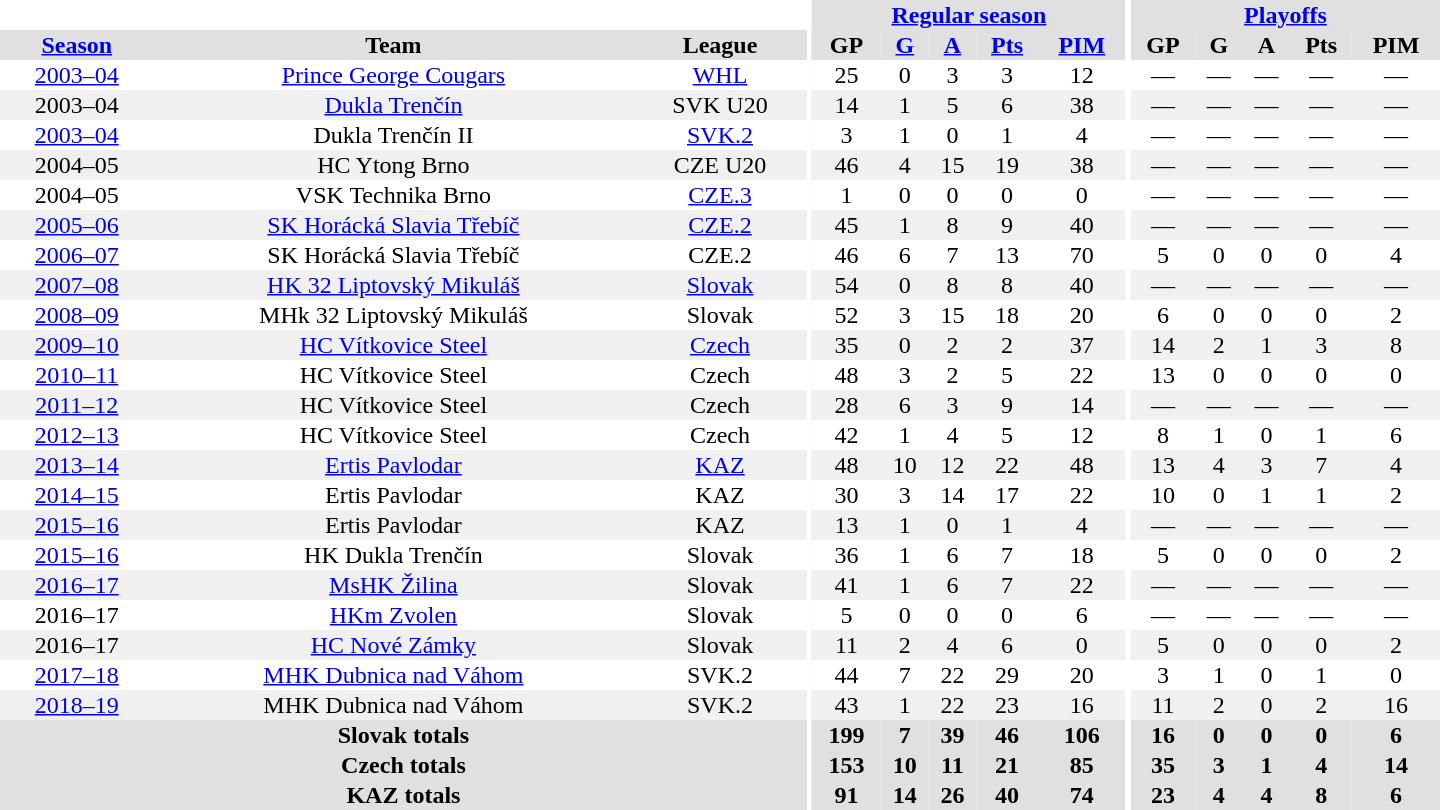<table border="0" cellpadding="1" cellspacing="0" style="text-align:center; width:60em">
<tr bgcolor="#e0e0e0">
<th colspan="3" bgcolor="#ffffff"></th>
<th rowspan="99" bgcolor="#ffffff"></th>
<th colspan="5"><a href='#'>Regular season</a></th>
<th rowspan="99" bgcolor="#ffffff"></th>
<th colspan="5"><a href='#'>Playoffs</a></th>
</tr>
<tr bgcolor="#e0e0e0">
<th><a href='#'>Season</a></th>
<th>Team</th>
<th>League</th>
<th>GP</th>
<th><a href='#'>G</a></th>
<th><a href='#'>A</a></th>
<th><a href='#'>Pts</a></th>
<th><a href='#'>PIM</a></th>
<th>GP</th>
<th>G</th>
<th>A</th>
<th>Pts</th>
<th>PIM</th>
</tr>
<tr>
<td><a href='#'>2003–04</a></td>
<td><a href='#'>Prince George Cougars</a></td>
<td><a href='#'>WHL</a></td>
<td>25</td>
<td>0</td>
<td>3</td>
<td>3</td>
<td>12</td>
<td>—</td>
<td>—</td>
<td>—</td>
<td>—</td>
<td>—</td>
</tr>
<tr bgcolor="#f0f0f0">
<td>2003–04</td>
<td><a href='#'>Dukla Trenčín</a></td>
<td>SVK U20</td>
<td>14</td>
<td>1</td>
<td>5</td>
<td>6</td>
<td>38</td>
<td>—</td>
<td>—</td>
<td>—</td>
<td>—</td>
<td>—</td>
</tr>
<tr>
<td><a href='#'>2003–04</a></td>
<td>Dukla Trenčín II</td>
<td><a href='#'>SVK.2</a></td>
<td>3</td>
<td>1</td>
<td>0</td>
<td>1</td>
<td>4</td>
<td>—</td>
<td>—</td>
<td>—</td>
<td>—</td>
<td>—</td>
</tr>
<tr bgcolor="#f0f0f0">
<td>2004–05</td>
<td>HC Ytong Brno</td>
<td>CZE U20</td>
<td>46</td>
<td>4</td>
<td>15</td>
<td>19</td>
<td>38</td>
<td>—</td>
<td>—</td>
<td>—</td>
<td>—</td>
<td>—</td>
</tr>
<tr>
<td>2004–05</td>
<td>VSK Technika Brno</td>
<td><a href='#'>CZE.3</a></td>
<td>1</td>
<td>0</td>
<td>0</td>
<td>0</td>
<td>0</td>
<td>—</td>
<td>—</td>
<td>—</td>
<td>—</td>
<td>—</td>
</tr>
<tr bgcolor="#f0f0f0">
<td><a href='#'>2005–06</a></td>
<td><a href='#'>SK Horácká Slavia Třebíč</a></td>
<td><a href='#'>CZE.2</a></td>
<td>45</td>
<td>1</td>
<td>8</td>
<td>9</td>
<td>40</td>
<td>—</td>
<td>—</td>
<td>—</td>
<td>—</td>
<td>—</td>
</tr>
<tr>
<td><a href='#'>2006–07</a></td>
<td>SK Horácká Slavia Třebíč</td>
<td>CZE.2</td>
<td>46</td>
<td>6</td>
<td>7</td>
<td>13</td>
<td>70</td>
<td>5</td>
<td>0</td>
<td>0</td>
<td>0</td>
<td>4</td>
</tr>
<tr bgcolor="#f0f0f0">
<td><a href='#'>2007–08</a></td>
<td><a href='#'>HK 32 Liptovský Mikuláš</a></td>
<td><a href='#'>Slovak</a></td>
<td>54</td>
<td>0</td>
<td>8</td>
<td>8</td>
<td>40</td>
<td>—</td>
<td>—</td>
<td>—</td>
<td>—</td>
<td>—</td>
</tr>
<tr>
<td><a href='#'>2008–09</a></td>
<td>MHk 32 Liptovský Mikuláš</td>
<td>Slovak</td>
<td>52</td>
<td>3</td>
<td>15</td>
<td>18</td>
<td>20</td>
<td>6</td>
<td>0</td>
<td>0</td>
<td>0</td>
<td>2</td>
</tr>
<tr bgcolor="#f0f0f0">
<td><a href='#'>2009–10</a></td>
<td><a href='#'>HC Vítkovice Steel</a></td>
<td><a href='#'>Czech</a></td>
<td>35</td>
<td>0</td>
<td>2</td>
<td>2</td>
<td>37</td>
<td>14</td>
<td>2</td>
<td>1</td>
<td>3</td>
<td>8</td>
</tr>
<tr>
<td><a href='#'>2010–11</a></td>
<td>HC Vítkovice Steel</td>
<td>Czech</td>
<td>48</td>
<td>3</td>
<td>2</td>
<td>5</td>
<td>22</td>
<td>13</td>
<td>0</td>
<td>0</td>
<td>0</td>
<td>0</td>
</tr>
<tr bgcolor="#f0f0f0">
<td><a href='#'>2011–12</a></td>
<td>HC Vítkovice Steel</td>
<td>Czech</td>
<td>28</td>
<td>6</td>
<td>3</td>
<td>9</td>
<td>14</td>
<td>—</td>
<td>—</td>
<td>—</td>
<td>—</td>
<td>—</td>
</tr>
<tr>
<td><a href='#'>2012–13</a></td>
<td>HC Vítkovice Steel</td>
<td>Czech</td>
<td>42</td>
<td>1</td>
<td>4</td>
<td>5</td>
<td>12</td>
<td>8</td>
<td>1</td>
<td>0</td>
<td>1</td>
<td>6</td>
</tr>
<tr bgcolor="#f0f0f0">
<td><a href='#'>2013–14</a></td>
<td><a href='#'>Ertis Pavlodar</a></td>
<td><a href='#'>KAZ</a></td>
<td>48</td>
<td>10</td>
<td>12</td>
<td>22</td>
<td>48</td>
<td>13</td>
<td>4</td>
<td>3</td>
<td>7</td>
<td>4</td>
</tr>
<tr>
<td><a href='#'>2014–15</a></td>
<td>Ertis Pavlodar</td>
<td>KAZ</td>
<td>30</td>
<td>3</td>
<td>14</td>
<td>17</td>
<td>22</td>
<td>10</td>
<td>0</td>
<td>1</td>
<td>1</td>
<td>2</td>
</tr>
<tr bgcolor="#f0f0f0">
<td><a href='#'>2015–16</a></td>
<td>Ertis Pavlodar</td>
<td>KAZ</td>
<td>13</td>
<td>1</td>
<td>0</td>
<td>1</td>
<td>4</td>
<td>—</td>
<td>—</td>
<td>—</td>
<td>—</td>
<td>—</td>
</tr>
<tr>
<td><a href='#'>2015–16</a></td>
<td>HK Dukla Trenčín</td>
<td>Slovak</td>
<td>36</td>
<td>1</td>
<td>6</td>
<td>7</td>
<td>18</td>
<td>5</td>
<td>0</td>
<td>0</td>
<td>0</td>
<td>2</td>
</tr>
<tr bgcolor="#f0f0f0">
<td><a href='#'>2016–17</a></td>
<td><a href='#'>MsHK Žilina</a></td>
<td>Slovak</td>
<td>41</td>
<td>1</td>
<td>6</td>
<td>7</td>
<td>22</td>
<td>—</td>
<td>—</td>
<td>—</td>
<td>—</td>
<td>—</td>
</tr>
<tr>
<td>2016–17</td>
<td><a href='#'>HKm Zvolen</a></td>
<td>Slovak</td>
<td>5</td>
<td>0</td>
<td>0</td>
<td>0</td>
<td>6</td>
<td>—</td>
<td>—</td>
<td>—</td>
<td>—</td>
<td>—</td>
</tr>
<tr bgcolor="#f0f0f0">
<td>2016–17</td>
<td><a href='#'>HC Nové Zámky</a></td>
<td>Slovak</td>
<td>11</td>
<td>2</td>
<td>4</td>
<td>6</td>
<td>0</td>
<td>5</td>
<td>0</td>
<td>0</td>
<td>0</td>
<td>2</td>
</tr>
<tr>
<td><a href='#'>2017–18</a></td>
<td><a href='#'>MHK Dubnica nad Váhom</a></td>
<td>SVK.2</td>
<td>44</td>
<td>7</td>
<td>22</td>
<td>29</td>
<td>20</td>
<td>3</td>
<td>1</td>
<td>0</td>
<td>1</td>
<td>0</td>
</tr>
<tr bgcolor="#f0f0f0">
<td><a href='#'>2018–19</a></td>
<td>MHK Dubnica nad Váhom</td>
<td>SVK.2</td>
<td>43</td>
<td>1</td>
<td>22</td>
<td>23</td>
<td>16</td>
<td>11</td>
<td>2</td>
<td>0</td>
<td>2</td>
<td>16</td>
</tr>
<tr bgcolor="#e0e0e0">
<th colspan="3">Slovak totals</th>
<th>199</th>
<th>7</th>
<th>39</th>
<th>46</th>
<th>106</th>
<th>16</th>
<th>0</th>
<th>0</th>
<th>0</th>
<th>6</th>
</tr>
<tr bgcolor="#e0e0e0">
<th colspan="3">Czech totals</th>
<th>153</th>
<th>10</th>
<th>11</th>
<th>21</th>
<th>85</th>
<th>35</th>
<th>3</th>
<th>1</th>
<th>4</th>
<th>14</th>
</tr>
<tr bgcolor="#e0e0e0">
<th colspan="3">KAZ totals</th>
<th>91</th>
<th>14</th>
<th>26</th>
<th>40</th>
<th>74</th>
<th>23</th>
<th>4</th>
<th>4</th>
<th>8</th>
<th>6</th>
</tr>
</table>
